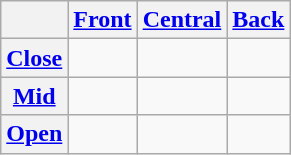<table class="wikitable" style="text-align:center">
<tr>
<th></th>
<th><a href='#'>Front</a></th>
<th><a href='#'>Central</a></th>
<th><a href='#'>Back</a></th>
</tr>
<tr align="center">
<th><a href='#'>Close</a></th>
<td></td>
<td></td>
<td></td>
</tr>
<tr align="center">
<th><a href='#'>Mid</a></th>
<td></td>
<td></td>
<td></td>
</tr>
<tr align="center">
<th><a href='#'>Open</a></th>
<td></td>
<td></td>
<td></td>
</tr>
</table>
